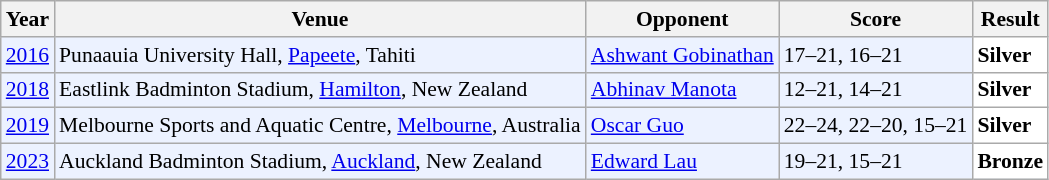<table class="sortable wikitable" style="font-size: 90%;">
<tr>
<th>Year</th>
<th>Venue</th>
<th>Opponent</th>
<th>Score</th>
<th>Result</th>
</tr>
<tr style="background:#ECF2FF">
<td align="center"><a href='#'>2016</a></td>
<td align="left">Punaauia University Hall, <a href='#'>Papeete</a>, Tahiti</td>
<td align="left"> <a href='#'>Ashwant Gobinathan</a></td>
<td align="left">17–21, 16–21</td>
<td style="text-align:left; background:white"> <strong>Silver</strong></td>
</tr>
<tr style="background:#ECF2FF">
<td align="center"><a href='#'>2018</a></td>
<td align="left">Eastlink Badminton Stadium, <a href='#'>Hamilton</a>, New Zealand</td>
<td align="left"> <a href='#'>Abhinav Manota</a></td>
<td align="left">12–21, 14–21</td>
<td style="text-align:left; background:white"> <strong>Silver</strong></td>
</tr>
<tr style="background:#ECF2FF">
<td align="center"><a href='#'>2019</a></td>
<td align="left">Melbourne Sports and Aquatic Centre, <a href='#'>Melbourne</a>, Australia</td>
<td align="left"> <a href='#'>Oscar Guo</a></td>
<td align="left">22–24, 22–20, 15–21</td>
<td style="text-align:left; background:white"> <strong>Silver</strong></td>
</tr>
<tr style="background:#ECF2FF">
<td align="center"><a href='#'>2023</a></td>
<td align="left">Auckland Badminton Stadium, <a href='#'>Auckland</a>, New Zealand</td>
<td align="left"> <a href='#'>Edward Lau</a></td>
<td align="left">19–21, 15–21</td>
<td style="text-align:left; background:white"> <strong>Bronze</strong></td>
</tr>
</table>
